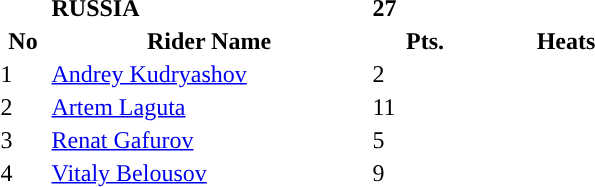<table class="toccolours">
<tr>
<td></td>
<td><strong>RUSSIA</strong></td>
<td><strong>27</strong></td>
</tr>
<tr style="background-color:">
<th width=30px>No</th>
<th width=210px>Rider Name</th>
<th width=70px>Pts.</th>
<th width=110px>Heats</th>
</tr>
<tr style="background-color:">
<td>1</td>
<td><a href='#'>Andrey Kudryashov</a></td>
<td>2</td>
<td></td>
</tr>
<tr style="background-color:">
<td>2</td>
<td><a href='#'>Artem Laguta</a></td>
<td>11</td>
<td></td>
</tr>
<tr style="background-color:">
<td>3</td>
<td><a href='#'>Renat Gafurov</a></td>
<td>5</td>
<td></td>
</tr>
<tr style="background-color:">
<td>4</td>
<td><a href='#'>Vitaly Belousov</a></td>
<td>9</td>
<td></td>
</tr>
</table>
